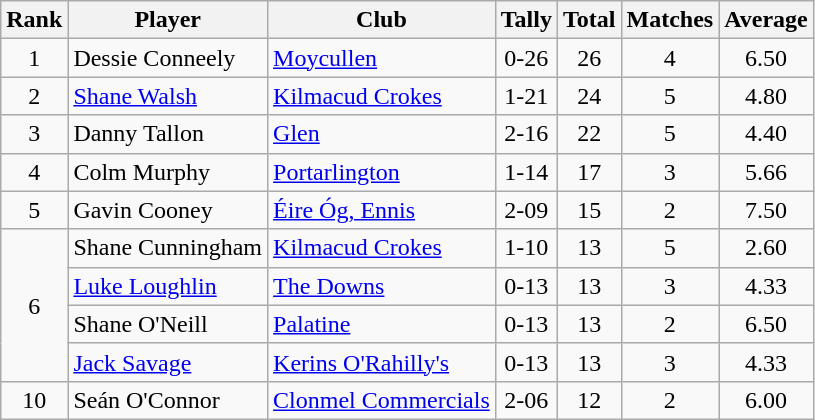<table class="wikitable">
<tr>
<th>Rank</th>
<th>Player</th>
<th>Club</th>
<th>Tally</th>
<th>Total</th>
<th>Matches</th>
<th>Average</th>
</tr>
<tr>
<td rowspan="1" style="text-align:center;">1</td>
<td>Dessie Conneely</td>
<td><a href='#'>Moycullen</a></td>
<td align=center>0-26</td>
<td align=center>26</td>
<td align=center>4</td>
<td align=center>6.50</td>
</tr>
<tr>
<td rowspan="1" style="text-align:center;">2</td>
<td><a href='#'>Shane Walsh</a></td>
<td><a href='#'>Kilmacud Crokes</a></td>
<td align=center>1-21</td>
<td align=center>24</td>
<td align=center>5</td>
<td align=center>4.80</td>
</tr>
<tr>
<td rowspan="1" style="text-align:center;">3</td>
<td>Danny Tallon</td>
<td><a href='#'>Glen</a></td>
<td align=center>2-16</td>
<td align=center>22</td>
<td align=center>5</td>
<td align=center>4.40</td>
</tr>
<tr>
<td rowspan="1" style="text-align:center;">4</td>
<td>Colm Murphy</td>
<td><a href='#'>Portarlington</a></td>
<td align=center>1-14</td>
<td align=center>17</td>
<td align=center>3</td>
<td align=center>5.66</td>
</tr>
<tr>
<td rowspan="1" style="text-align:center;">5</td>
<td>Gavin Cooney</td>
<td><a href='#'>Éire Óg, Ennis</a></td>
<td align=center>2-09</td>
<td align=center>15</td>
<td align=center>2</td>
<td align=center>7.50</td>
</tr>
<tr>
<td rowspan="4" style="text-align:center;">6</td>
<td>Shane Cunningham</td>
<td><a href='#'>Kilmacud Crokes</a></td>
<td align=center>1-10</td>
<td align=center>13</td>
<td align=center>5</td>
<td align=center>2.60</td>
</tr>
<tr>
<td><a href='#'>Luke Loughlin</a></td>
<td><a href='#'>The Downs</a></td>
<td align=center>0-13</td>
<td align=center>13</td>
<td align=center>3</td>
<td align=center>4.33</td>
</tr>
<tr>
<td>Shane O'Neill</td>
<td><a href='#'>Palatine</a></td>
<td align=center>0-13</td>
<td align=center>13</td>
<td align=center>2</td>
<td align=center>6.50</td>
</tr>
<tr>
<td><a href='#'>Jack Savage</a></td>
<td><a href='#'>Kerins O'Rahilly's</a></td>
<td align=center>0-13</td>
<td align=center>13</td>
<td align=center>3</td>
<td align=center>4.33</td>
</tr>
<tr>
<td rowspan="1" style="text-align:center;">10</td>
<td>Seán O'Connor</td>
<td><a href='#'>Clonmel Commercials</a></td>
<td align=center>2-06</td>
<td align=center>12</td>
<td align=center>2</td>
<td align=center>6.00</td>
</tr>
</table>
